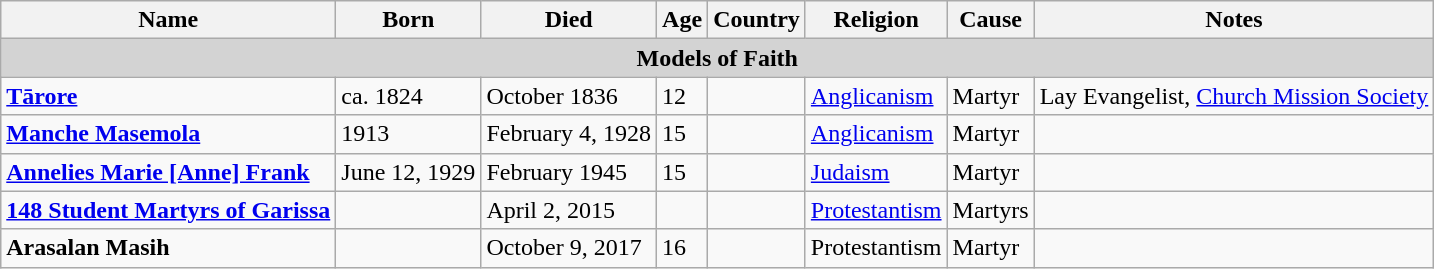<table class="wikitable sortable">
<tr>
<th>Name</th>
<th>Born</th>
<th>Died</th>
<th>Age</th>
<th>Country</th>
<th>Religion</th>
<th>Cause</th>
<th>Notes</th>
</tr>
<tr>
<td colspan=8 align=center style="background:lightgray;white-space:nowrap"><strong>Models of Faith</strong></td>
</tr>
<tr>
<td><strong><a href='#'>Tārore</a></strong></td>
<td>ca. 1824</td>
<td>October 1836</td>
<td>12</td>
<td></td>
<td><a href='#'>Anglicanism</a></td>
<td>Martyr</td>
<td>Lay Evangelist, <a href='#'>Church Mission Society</a></td>
</tr>
<tr>
<td><strong><a href='#'>Manche Masemola</a></strong></td>
<td>1913</td>
<td>February 4, 1928</td>
<td>15</td>
<td></td>
<td><a href='#'>Anglicanism</a></td>
<td>Martyr</td>
<td></td>
</tr>
<tr>
<td><strong><a href='#'>Annelies Marie [Anne] Frank</a></strong></td>
<td>June 12, 1929</td>
<td>February 1945</td>
<td>15</td>
<td></td>
<td><a href='#'>Judaism</a></td>
<td>Martyr</td>
<td></td>
</tr>
<tr>
<td><strong><a href='#'>148 Student Martyrs of Garissa</a></strong></td>
<td></td>
<td>April 2, 2015</td>
<td></td>
<td></td>
<td><a href='#'>Protestantism</a></td>
<td>Martyrs</td>
<td></td>
</tr>
<tr>
<td><strong>Arasalan Masih</strong></td>
<td></td>
<td>October 9, 2017</td>
<td>16</td>
<td></td>
<td>Protestantism</td>
<td>Martyr</td>
</tr>
</table>
